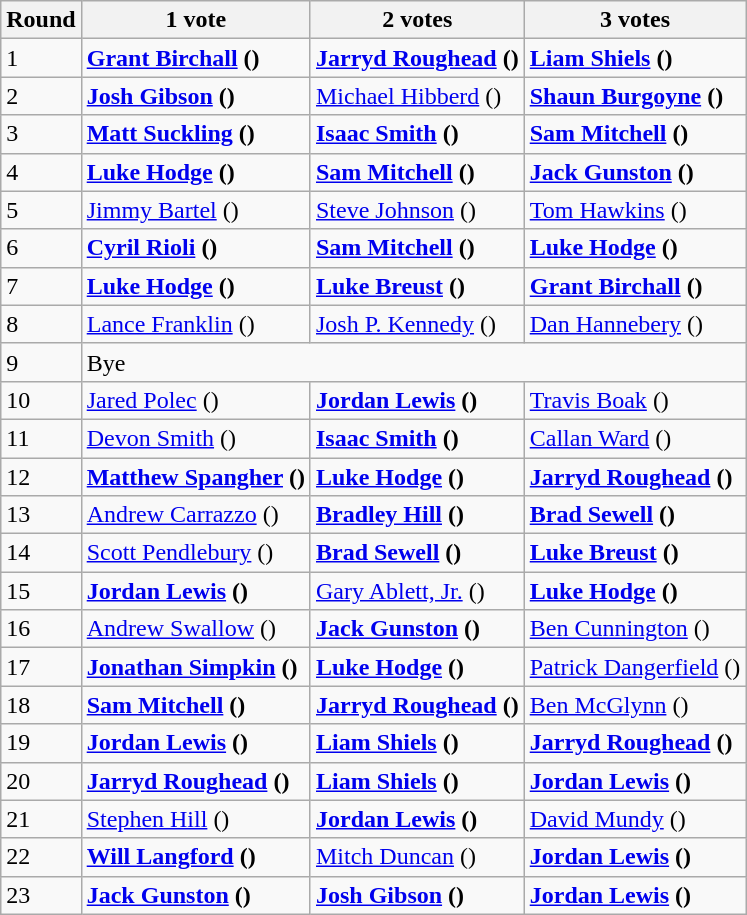<table class="wikitable">
<tr>
<th>Round</th>
<th>1 vote</th>
<th>2 votes</th>
<th>3 votes</th>
</tr>
<tr>
<td>1</td>
<td><strong><a href='#'>Grant Birchall</a> ()</strong></td>
<td><strong><a href='#'>Jarryd Roughead</a> ()</strong></td>
<td><strong><a href='#'>Liam Shiels</a> ()</strong></td>
</tr>
<tr>
<td>2</td>
<td><strong><a href='#'>Josh Gibson</a> ()</strong></td>
<td><a href='#'>Michael Hibberd</a> ()</td>
<td><strong><a href='#'>Shaun Burgoyne</a> ()</strong></td>
</tr>
<tr>
<td>3</td>
<td><strong><a href='#'>Matt Suckling</a> ()</strong></td>
<td><strong><a href='#'>Isaac Smith</a> ()</strong></td>
<td><strong><a href='#'>Sam Mitchell</a> ()</strong></td>
</tr>
<tr>
<td>4</td>
<td><strong><a href='#'>Luke Hodge</a> ()</strong></td>
<td><strong><a href='#'>Sam Mitchell</a> ()</strong></td>
<td><strong><a href='#'>Jack Gunston</a> ()</strong></td>
</tr>
<tr>
<td>5</td>
<td><a href='#'>Jimmy Bartel</a> ()</td>
<td><a href='#'>Steve Johnson</a> ()</td>
<td><a href='#'>Tom Hawkins</a> ()</td>
</tr>
<tr>
<td>6</td>
<td><strong><a href='#'>Cyril Rioli</a> ()</strong></td>
<td><strong><a href='#'>Sam Mitchell</a> ()</strong></td>
<td><strong><a href='#'>Luke Hodge</a> ()</strong></td>
</tr>
<tr>
<td>7</td>
<td><strong><a href='#'>Luke Hodge</a> ()</strong></td>
<td><strong><a href='#'>Luke Breust</a> ()</strong></td>
<td><strong><a href='#'>Grant Birchall</a> ()</strong></td>
</tr>
<tr>
<td>8</td>
<td><a href='#'>Lance Franklin</a> ()</td>
<td><a href='#'>Josh P. Kennedy</a> ()</td>
<td><a href='#'>Dan Hannebery</a> ()</td>
</tr>
<tr>
<td>9</td>
<td colspan="3" class="unsortable">Bye</td>
</tr>
<tr>
<td>10</td>
<td><a href='#'>Jared Polec</a> ()</td>
<td><strong><a href='#'>Jordan Lewis</a> ()</strong></td>
<td><a href='#'>Travis Boak</a> ()</td>
</tr>
<tr>
<td>11</td>
<td><a href='#'>Devon Smith</a> ()</td>
<td><strong><a href='#'>Isaac Smith</a> ()</strong></td>
<td><a href='#'>Callan Ward</a> ()</td>
</tr>
<tr>
<td>12</td>
<td><strong><a href='#'>Matthew Spangher</a> ()</strong></td>
<td><strong><a href='#'>Luke Hodge</a> ()</strong></td>
<td><strong><a href='#'>Jarryd Roughead</a> ()</strong></td>
</tr>
<tr>
<td>13</td>
<td><a href='#'>Andrew Carrazzo</a> ()</td>
<td><strong><a href='#'>Bradley Hill</a> ()</strong></td>
<td><strong><a href='#'>Brad Sewell</a> ()</strong></td>
</tr>
<tr>
<td>14</td>
<td><a href='#'>Scott Pendlebury</a> ()</td>
<td><strong><a href='#'>Brad Sewell</a> ()</strong></td>
<td><strong><a href='#'>Luke Breust</a> ()</strong></td>
</tr>
<tr>
<td>15</td>
<td><strong><a href='#'>Jordan Lewis</a> ()</strong></td>
<td><a href='#'>Gary Ablett, Jr.</a> ()</td>
<td><strong><a href='#'>Luke Hodge</a> ()</strong></td>
</tr>
<tr>
<td>16</td>
<td><a href='#'>Andrew Swallow</a> ()</td>
<td><strong><a href='#'>Jack Gunston</a> ()</strong></td>
<td><a href='#'>Ben Cunnington</a> ()</td>
</tr>
<tr>
<td>17</td>
<td><strong><a href='#'>Jonathan Simpkin</a> ()</strong></td>
<td><strong><a href='#'>Luke Hodge</a> ()</strong></td>
<td><a href='#'>Patrick Dangerfield</a> ()</td>
</tr>
<tr>
<td>18</td>
<td><strong><a href='#'>Sam Mitchell</a> ()</strong></td>
<td><strong><a href='#'>Jarryd Roughead</a> ()</strong></td>
<td><a href='#'>Ben McGlynn</a> ()</td>
</tr>
<tr>
<td>19</td>
<td><strong><a href='#'>Jordan Lewis</a> ()</strong></td>
<td><strong><a href='#'>Liam Shiels</a> ()</strong></td>
<td><strong><a href='#'>Jarryd Roughead</a> ()</strong></td>
</tr>
<tr>
<td>20</td>
<td><strong><a href='#'>Jarryd Roughead</a> ()</strong></td>
<td><strong><a href='#'>Liam Shiels</a> ()</strong></td>
<td><strong><a href='#'>Jordan Lewis</a> ()</strong></td>
</tr>
<tr>
<td>21</td>
<td><a href='#'>Stephen Hill</a> ()</td>
<td><strong><a href='#'>Jordan Lewis</a> ()</strong></td>
<td><a href='#'>David Mundy</a> ()</td>
</tr>
<tr>
<td>22</td>
<td><strong><a href='#'>Will Langford</a> ()</strong></td>
<td><a href='#'>Mitch Duncan</a> ()</td>
<td><strong><a href='#'>Jordan Lewis</a> ()</strong></td>
</tr>
<tr>
<td>23</td>
<td><strong><a href='#'>Jack Gunston</a> ()</strong></td>
<td><strong><a href='#'>Josh Gibson</a> ()</strong></td>
<td><strong><a href='#'>Jordan Lewis</a> ()</strong></td>
</tr>
</table>
